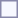<table style="border:1px solid #8888aa; background-color:#f7f8ff; padding:5px; font-size:95%; margin: 0px 12px 12px 0px;">
</table>
